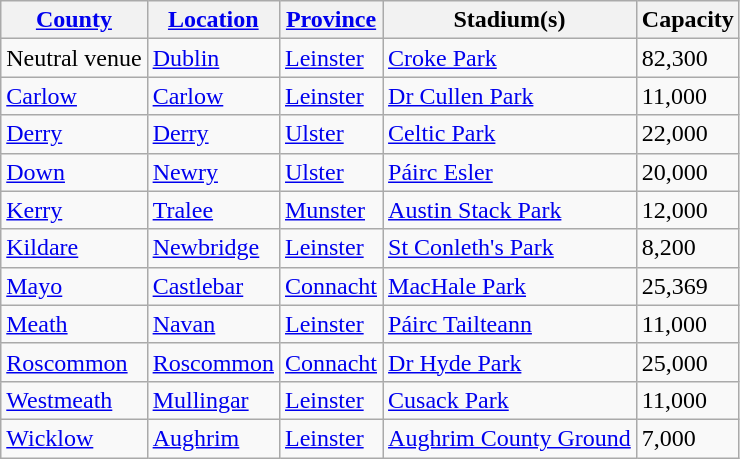<table class="wikitable sortable">
<tr>
<th><a href='#'>County</a></th>
<th><a href='#'>Location</a></th>
<th><a href='#'>Province</a></th>
<th>Stadium(s)</th>
<th>Capacity</th>
</tr>
<tr>
<td>Neutral venue</td>
<td><a href='#'>Dublin</a></td>
<td><a href='#'>Leinster</a></td>
<td><a href='#'>Croke Park</a></td>
<td>82,300</td>
</tr>
<tr>
<td> <a href='#'>Carlow</a></td>
<td><a href='#'>Carlow</a></td>
<td><a href='#'>Leinster</a></td>
<td><a href='#'>Dr Cullen Park</a></td>
<td>11,000</td>
</tr>
<tr>
<td> <a href='#'>Derry</a></td>
<td><a href='#'>Derry</a></td>
<td><a href='#'>Ulster</a></td>
<td><a href='#'>Celtic Park</a></td>
<td>22,000</td>
</tr>
<tr>
<td> <a href='#'>Down</a></td>
<td><a href='#'>Newry</a></td>
<td><a href='#'>Ulster</a></td>
<td><a href='#'>Páirc Esler</a></td>
<td>20,000</td>
</tr>
<tr>
<td> <a href='#'>Kerry</a></td>
<td><a href='#'>Tralee</a></td>
<td><a href='#'>Munster</a></td>
<td><a href='#'>Austin Stack Park</a></td>
<td>12,000</td>
</tr>
<tr>
<td> <a href='#'>Kildare</a></td>
<td><a href='#'>Newbridge</a></td>
<td><a href='#'>Leinster</a></td>
<td><a href='#'>St Conleth's Park</a></td>
<td>8,200</td>
</tr>
<tr>
<td> <a href='#'>Mayo</a></td>
<td><a href='#'>Castlebar</a></td>
<td><a href='#'>Connacht</a></td>
<td><a href='#'>MacHale Park</a></td>
<td>25,369</td>
</tr>
<tr>
<td> <a href='#'>Meath</a></td>
<td><a href='#'>Navan</a></td>
<td><a href='#'>Leinster</a></td>
<td><a href='#'>Páirc Tailteann</a></td>
<td>11,000</td>
</tr>
<tr>
<td> <a href='#'>Roscommon</a></td>
<td><a href='#'>Roscommon</a></td>
<td><a href='#'>Connacht</a></td>
<td><a href='#'>Dr Hyde Park</a></td>
<td>25,000</td>
</tr>
<tr>
<td> <a href='#'>Westmeath</a></td>
<td><a href='#'>Mullingar</a></td>
<td><a href='#'>Leinster</a></td>
<td><a href='#'>Cusack Park</a></td>
<td>11,000</td>
</tr>
<tr>
<td> <a href='#'>Wicklow</a></td>
<td><a href='#'>Aughrim</a></td>
<td><a href='#'>Leinster</a></td>
<td><a href='#'>Aughrim County Ground</a></td>
<td>7,000</td>
</tr>
</table>
